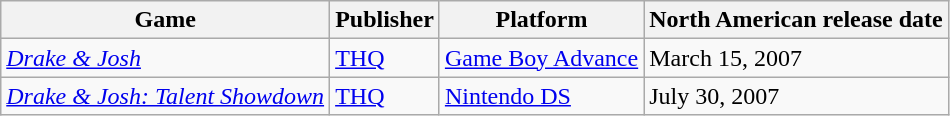<table class="wikitable">
<tr>
<th>Game</th>
<th>Publisher</th>
<th>Platform</th>
<th>North American release date</th>
</tr>
<tr>
<td><em><a href='#'>Drake & Josh</a></em></td>
<td><a href='#'>THQ</a></td>
<td><a href='#'>Game Boy Advance</a></td>
<td>March 15, 2007</td>
</tr>
<tr>
<td><em><a href='#'>Drake & Josh: Talent Showdown</a></em></td>
<td><a href='#'>THQ</a></td>
<td><a href='#'>Nintendo DS</a></td>
<td>July 30, 2007</td>
</tr>
</table>
